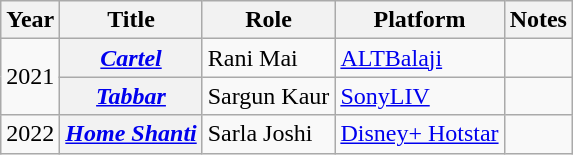<table class="wikitable sortable plainrowheaders">
<tr style="text-align:center;">
<th scope="col">Year</th>
<th scope="col">Title</th>
<th scope="col">Role</th>
<th scope="col">Platform</th>
<th scope="col">Notes</th>
</tr>
<tr>
<td rowspan="2">2021</td>
<th scope="row"><em><a href='#'>Cartel</a></em></th>
<td>Rani Mai</td>
<td><a href='#'>ALTBalaji</a></td>
<td></td>
</tr>
<tr>
<th scope="row"><em><a href='#'>Tabbar</a></em></th>
<td>Sargun Kaur</td>
<td><a href='#'>SonyLIV</a></td>
<td></td>
</tr>
<tr>
<td>2022</td>
<th scope="row"><em><a href='#'>Home Shanti</a></em></th>
<td>Sarla Joshi</td>
<td><a href='#'>Disney+ Hotstar</a></td>
<td></td>
</tr>
</table>
